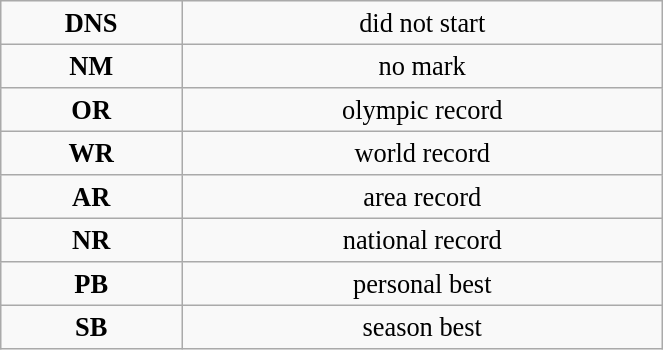<table class="wikitable" style=" text-align:center; font-size:110%;" width="35%">
<tr>
<td><strong>DNS</strong></td>
<td>did not start</td>
</tr>
<tr>
<td><strong>NM</strong></td>
<td>no mark</td>
</tr>
<tr>
<td><strong>OR</strong></td>
<td>olympic record</td>
</tr>
<tr>
<td><strong>WR</strong></td>
<td>world record</td>
</tr>
<tr>
<td><strong>AR</strong></td>
<td>area record</td>
</tr>
<tr>
<td><strong>NR</strong></td>
<td>national record</td>
</tr>
<tr>
<td><strong>PB</strong></td>
<td>personal best</td>
</tr>
<tr>
<td><strong>SB</strong></td>
<td>season best</td>
</tr>
</table>
